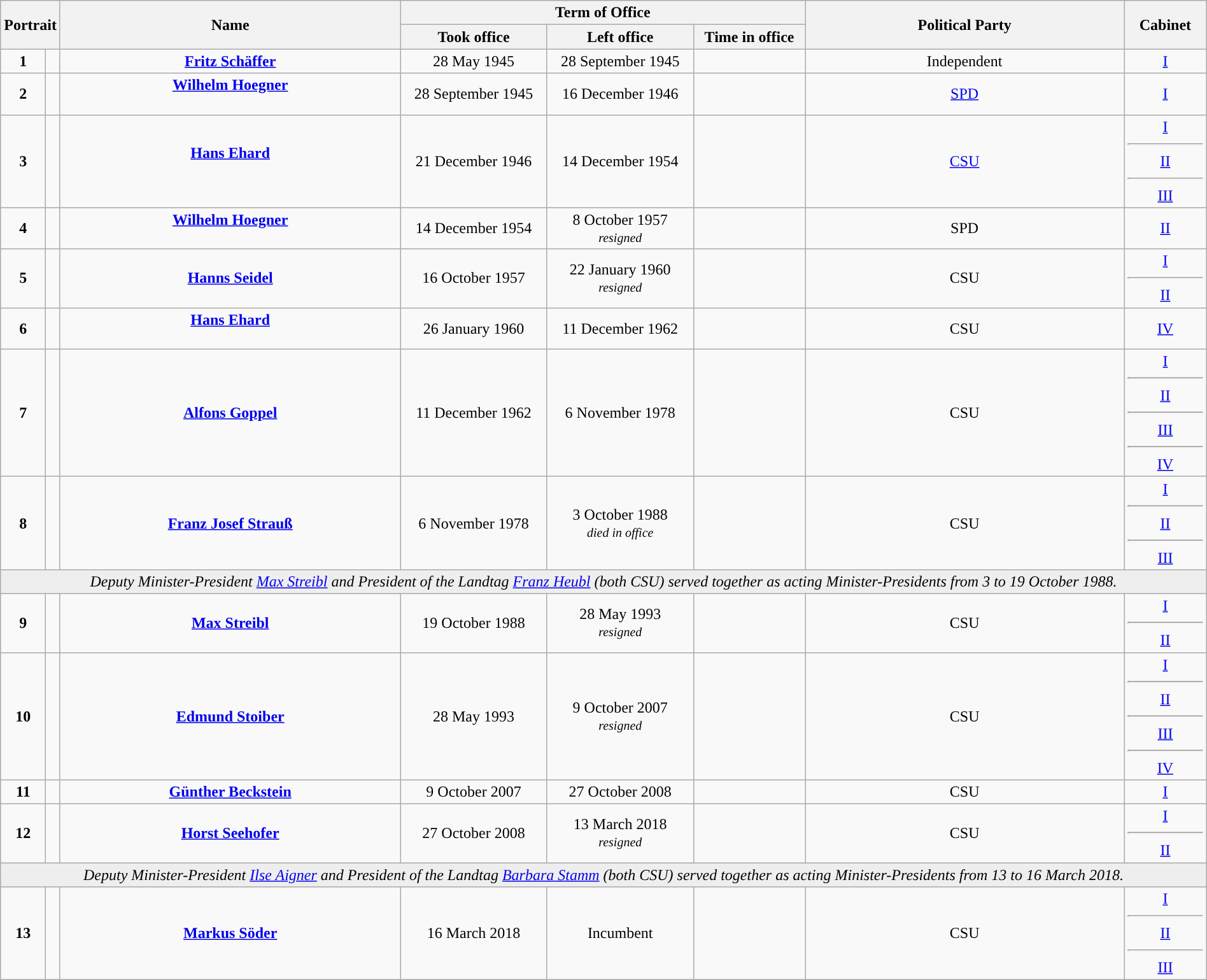<table class="wikitable" style="text-align:center; width:100%; border:1px #AAAAFF solid">
<tr>
<th width=80px rowspan=2 colspan=2>Portrait</th>
<th width=30% rowspan=2>Name<br></th>
<th width=35% colspan=3>Term of Office</th>
<th width=28% rowspan=2>Political Party</th>
<th width=28% rowspan=2>Cabinet</th>
</tr>
<tr>
<th>Took office</th>
<th>Left office</th>
<th>Time in office</th>
</tr>
<tr>
<td style="background:"><strong>1</strong></td>
<td></td>
<td><strong><a href='#'>Fritz Schäffer</a></strong><br></td>
<td>28 May 1945</td>
<td>28 September 1945</td>
<td></td>
<td>Independent</td>
<td><a href='#'>I</a></td>
</tr>
<tr>
<td style="background:"><strong>2</strong></td>
<td></td>
<td><strong><a href='#'>Wilhelm Hoegner</a></strong><br><br></td>
<td>28 September 1945</td>
<td>16 December 1946</td>
<td></td>
<td><a href='#'>SPD</a></td>
<td><a href='#'>I</a></td>
</tr>
<tr>
<td style="background:"><strong>3</strong></td>
<td></td>
<td><strong><a href='#'>Hans Ehard</a></strong><br><br></td>
<td>21 December 1946</td>
<td>14 December 1954</td>
<td></td>
<td><a href='#'>CSU</a></td>
<td><a href='#'>I</a><hr><a href='#'>II</a><hr><a href='#'>III</a></td>
</tr>
<tr>
<td style="background:"><strong>4</strong></td>
<td></td>
<td><strong><a href='#'>Wilhelm Hoegner</a></strong><br><br></td>
<td>14 December 1954</td>
<td>8 October 1957<br><small><em>resigned</em></small></td>
<td></td>
<td>SPD</td>
<td><a href='#'>II</a></td>
</tr>
<tr>
<td style="background:"><strong>5</strong></td>
<td></td>
<td><strong><a href='#'>Hanns Seidel</a></strong><br></td>
<td>16 October 1957</td>
<td>22 January 1960<br><small><em>resigned</em></small></td>
<td></td>
<td>CSU</td>
<td><a href='#'>I</a><hr><a href='#'>II</a></td>
</tr>
<tr>
<td style="background:"><strong>6</strong></td>
<td></td>
<td><strong><a href='#'>Hans Ehard</a></strong><br><br></td>
<td>26 January 1960</td>
<td>11 December 1962</td>
<td></td>
<td>CSU</td>
<td><a href='#'>IV</a></td>
</tr>
<tr>
<td style="background:"><strong>7</strong></td>
<td></td>
<td><strong><a href='#'>Alfons Goppel</a></strong><br></td>
<td>11 December 1962</td>
<td>6 November 1978</td>
<td></td>
<td>CSU</td>
<td><a href='#'>I</a><hr><a href='#'>II</a><hr><a href='#'>III</a><hr><a href='#'>IV</a></td>
</tr>
<tr>
<td style="background:"><strong>8</strong></td>
<td></td>
<td><strong><a href='#'>Franz Josef Strauß</a></strong><br></td>
<td>6 November 1978</td>
<td>3 October 1988<br><small><em>died in office</em></small></td>
<td></td>
<td>CSU</td>
<td><a href='#'>I</a><hr><a href='#'>II</a><hr><a href='#'>III</a></td>
</tr>
<tr>
<td bgcolor=#EEEEEE colspan=10><em>Deputy Minister-President <a href='#'>Max Streibl</a> and President of the Landtag <a href='#'>Franz Heubl</a> (both CSU) served together as acting Minister-Presidents from 3 to 19 October 1988.</em></td>
</tr>
<tr>
<td style="background:"><strong>9</strong></td>
<td></td>
<td><strong><a href='#'>Max Streibl</a></strong><br></td>
<td>19 October 1988</td>
<td>28 May 1993<br><small><em>resigned</em></small></td>
<td></td>
<td>CSU</td>
<td><a href='#'>I</a><hr><a href='#'>II</a></td>
</tr>
<tr>
<td style="background:"><strong>10</strong></td>
<td></td>
<td><strong><a href='#'>Edmund Stoiber</a></strong><br></td>
<td>28 May 1993</td>
<td>9 October 2007<br><small><em>resigned</em></small></td>
<td></td>
<td>CSU</td>
<td><a href='#'>I</a><hr><a href='#'>II</a><hr><a href='#'>III</a><hr><a href='#'>IV</a></td>
</tr>
<tr>
<td style="background:"><strong>11</strong></td>
<td></td>
<td><strong><a href='#'>Günther Beckstein</a></strong><br></td>
<td>9 October 2007</td>
<td>27 October 2008</td>
<td></td>
<td>CSU</td>
<td><a href='#'>I</a></td>
</tr>
<tr>
<td style="background:"><strong>12</strong></td>
<td></td>
<td><strong><a href='#'>Horst Seehofer</a></strong><br></td>
<td>27 October 2008</td>
<td>13 March 2018<br><small><em>resigned</em></small></td>
<td></td>
<td>CSU</td>
<td><a href='#'>I</a><hr><a href='#'>II</a></td>
</tr>
<tr>
<td bgcolor=#EEEEEE colspan=10><em>Deputy Minister-President <a href='#'>Ilse Aigner</a> and President of the Landtag <a href='#'>Barbara Stamm</a> (both CSU) served together as acting Minister-Presidents from 13 to 16 March 2018.</em></td>
</tr>
<tr>
<td style="background:"><strong>13</strong></td>
<td></td>
<td><strong><a href='#'>Markus Söder</a></strong><br></td>
<td>16 March 2018</td>
<td>Incumbent</td>
<td></td>
<td>CSU</td>
<td><a href='#'>I</a><hr><a href='#'>II</a><hr><a href='#'>III</a></td>
</tr>
</table>
